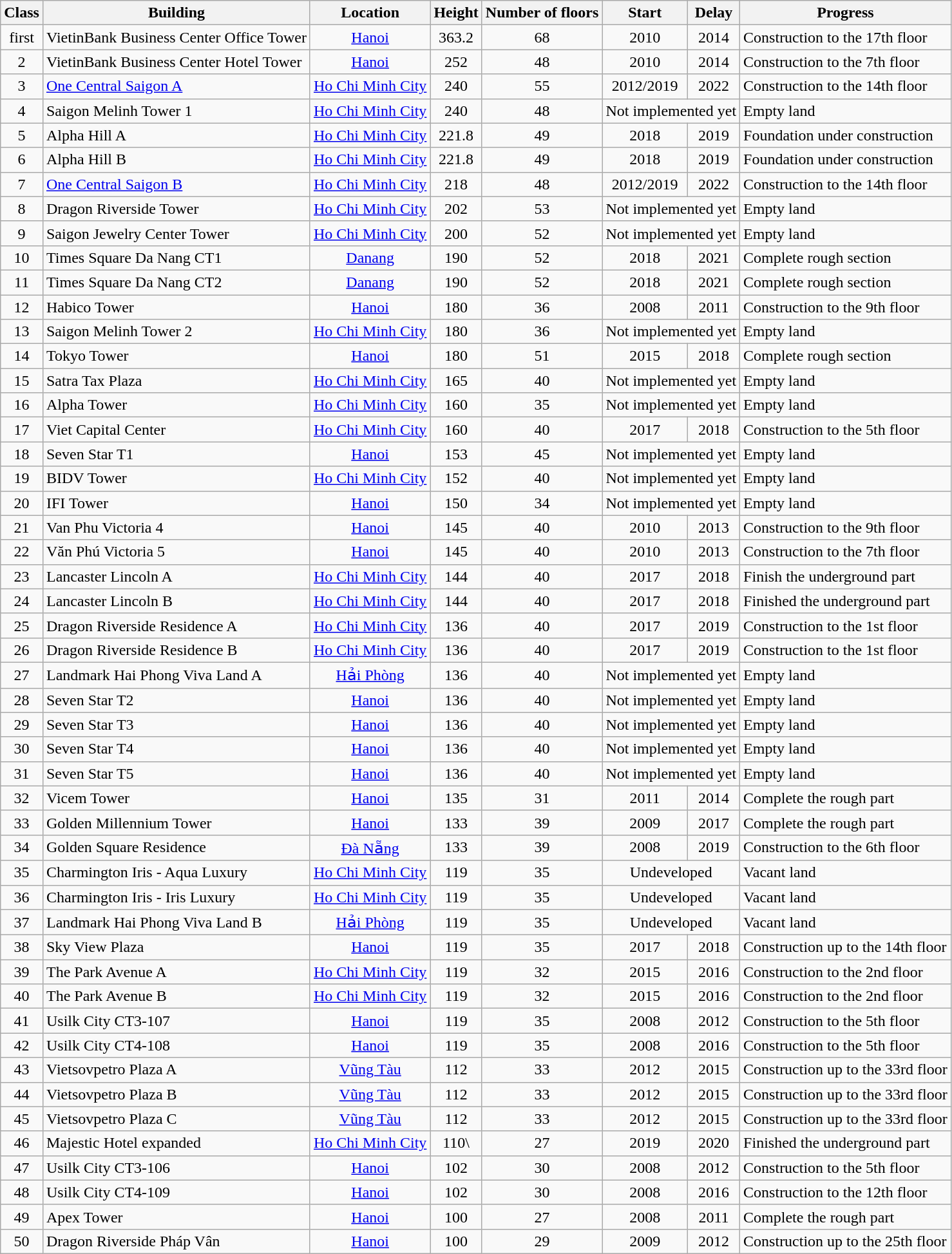<table class="wikitable sortable" style="text-align:center">
<tr>
<th>Class</th>
<th>Building</th>
<th>Location</th>
<th>Height</th>
<th>Number of floors</th>
<th>Start</th>
<th>Delay</th>
<th>Progress</th>
</tr>
<tr>
<td>first</td>
<td align="left">VietinBank Business Center Office Tower</td>
<td><a href='#'>Hanoi</a></td>
<td>363.2</td>
<td>68</td>
<td>2010</td>
<td>2014</td>
<td align="left">Construction to the 17th floor</td>
</tr>
<tr>
<td>2</td>
<td align="left">VietinBank Business Center Hotel Tower</td>
<td><a href='#'>Hanoi</a></td>
<td>252</td>
<td>48</td>
<td>2010</td>
<td>2014</td>
<td align="left">Construction to the 7th floor</td>
</tr>
<tr>
<td>3</td>
<td align="left"><a href='#'>One Central Saigon A</a></td>
<td><a href='#'>Ho Chi Minh City</a></td>
<td>240</td>
<td>55</td>
<td>2012/2019</td>
<td>2022</td>
<td align="left">Construction to the 14th floor</td>
</tr>
<tr>
<td>4</td>
<td align="left">Saigon Melinh Tower 1</td>
<td><a href='#'>Ho Chi Minh City</a></td>
<td>240</td>
<td>48</td>
<td colspan="2">Not implemented yet</td>
<td align="left">Empty land</td>
</tr>
<tr>
<td>5</td>
<td align="left">Alpha Hill A</td>
<td><a href='#'>Ho Chi Minh City</a></td>
<td>221.8</td>
<td>49</td>
<td>2018</td>
<td>2019</td>
<td align="left">Foundation under construction</td>
</tr>
<tr>
<td>6</td>
<td align="left">Alpha Hill B</td>
<td><a href='#'>Ho Chi Minh City</a></td>
<td>221.8</td>
<td>49</td>
<td>2018</td>
<td>2019</td>
<td align="left">Foundation under construction</td>
</tr>
<tr>
<td>7</td>
<td align="left"><a href='#'>One Central Saigon B</a></td>
<td><a href='#'>Ho Chi Minh City</a></td>
<td>218</td>
<td>48</td>
<td>2012/2019</td>
<td>2022</td>
<td align="left">Construction to the 14th floor</td>
</tr>
<tr>
<td>8</td>
<td align="left">Dragon Riverside Tower</td>
<td><a href='#'>Ho Chi Minh City</a></td>
<td>202</td>
<td>53</td>
<td colspan="2">Not implemented yet</td>
<td align="left">Empty land</td>
</tr>
<tr>
<td>9</td>
<td align="left">Saigon Jewelry Center Tower</td>
<td><a href='#'>Ho Chi Minh City</a></td>
<td>200</td>
<td>52</td>
<td colspan="2">Not implemented yet</td>
<td align="left">Empty land</td>
</tr>
<tr>
<td>10</td>
<td align="left">Times Square Da Nang CT1</td>
<td><a href='#'>Danang</a></td>
<td>190</td>
<td>52</td>
<td>2018</td>
<td>2021</td>
<td align="left">Complete rough section</td>
</tr>
<tr>
<td>11</td>
<td align="left">Times Square Da Nang CT2</td>
<td><a href='#'>Danang</a></td>
<td>190</td>
<td>52</td>
<td>2018</td>
<td>2021</td>
<td align="left">Complete rough section</td>
</tr>
<tr>
<td>12</td>
<td align="left">Habico Tower</td>
<td><a href='#'>Hanoi</a></td>
<td>180</td>
<td>36</td>
<td>2008</td>
<td>2011</td>
<td align="left">Construction to the 9th floor</td>
</tr>
<tr>
<td>13</td>
<td align="left">Saigon Melinh Tower 2</td>
<td><a href='#'>Ho Chi Minh City</a></td>
<td>180</td>
<td>36</td>
<td colspan="2">Not implemented yet</td>
<td align="left">Empty land</td>
</tr>
<tr>
<td>14</td>
<td align="left">Tokyo Tower</td>
<td><a href='#'>Hanoi</a></td>
<td>180</td>
<td>51</td>
<td>2015</td>
<td>2018</td>
<td align="left">Complete rough section</td>
</tr>
<tr>
<td>15</td>
<td align="left">Satra Tax Plaza</td>
<td><a href='#'>Ho Chi Minh City</a></td>
<td>165</td>
<td>40</td>
<td colspan="2">Not implemented yet</td>
<td align="left">Empty land</td>
</tr>
<tr>
<td>16</td>
<td align="left">Alpha Tower</td>
<td><a href='#'>Ho Chi Minh City</a></td>
<td>160</td>
<td>35</td>
<td colspan="2">Not implemented yet</td>
<td align="left">Empty land</td>
</tr>
<tr>
<td>17</td>
<td align="left">Viet Capital Center</td>
<td><a href='#'>Ho Chi Minh City</a></td>
<td>160</td>
<td>40</td>
<td>2017</td>
<td>2018</td>
<td align="left">Construction to the 5th floor</td>
</tr>
<tr>
<td>18</td>
<td align="left">Seven Star T1</td>
<td><a href='#'>Hanoi</a></td>
<td>153</td>
<td>45</td>
<td colspan="2">Not implemented yet</td>
<td align="left">Empty land</td>
</tr>
<tr>
<td>19</td>
<td align="left">BIDV Tower</td>
<td><a href='#'>Ho Chi Minh City</a></td>
<td>152</td>
<td>40</td>
<td colspan="2">Not implemented yet</td>
<td align="left">Empty land</td>
</tr>
<tr>
<td>20</td>
<td align="left">IFI Tower</td>
<td><a href='#'>Hanoi</a></td>
<td>150</td>
<td>34</td>
<td colspan="2">Not implemented yet</td>
<td align="left">Empty land</td>
</tr>
<tr>
<td>21</td>
<td align="left">Van Phu Victoria 4</td>
<td><a href='#'>Hanoi</a></td>
<td>145</td>
<td>40</td>
<td>2010</td>
<td>2013</td>
<td align="left">Construction to the 9th floor</td>
</tr>
<tr>
<td>22</td>
<td align="left">Văn Phú Victoria 5</td>
<td><a href='#'>Hanoi</a></td>
<td>145</td>
<td>40</td>
<td>2010</td>
<td>2013</td>
<td align="left">Construction to the 7th floor</td>
</tr>
<tr>
<td>23</td>
<td align="left">Lancaster Lincoln A</td>
<td><a href='#'>Ho Chi Minh City</a></td>
<td>144</td>
<td>40</td>
<td>2017</td>
<td>2018</td>
<td align="left">Finish the underground part</td>
</tr>
<tr>
<td>24</td>
<td align="left">Lancaster Lincoln B</td>
<td><a href='#'>Ho Chi Minh City</a></td>
<td>144</td>
<td>40</td>
<td>2017</td>
<td>2018</td>
<td align="left">Finished the underground part</td>
</tr>
<tr>
<td>25</td>
<td align="left">Dragon Riverside Residence A</td>
<td><a href='#'>Ho Chi Minh City</a></td>
<td>136</td>
<td>40</td>
<td>2017</td>
<td>2019</td>
<td align="left">Construction to the 1st floor</td>
</tr>
<tr>
<td>26</td>
<td align="left">Dragon Riverside Residence B</td>
<td><a href='#'>Ho Chi Minh City</a></td>
<td>136</td>
<td>40</td>
<td>2017</td>
<td>2019</td>
<td align="left">Construction to the 1st floor</td>
</tr>
<tr>
<td>27</td>
<td align="left">Landmark Hai Phong Viva Land A</td>
<td><a href='#'>Hải Phòng</a></td>
<td>136</td>
<td>40</td>
<td colspan="2">Not implemented yet</td>
<td align="left">Empty land</td>
</tr>
<tr>
<td>28</td>
<td align="left">Seven Star T2</td>
<td><a href='#'>Hanoi</a></td>
<td>136</td>
<td>40</td>
<td colspan="2">Not implemented yet</td>
<td align="left">Empty land</td>
</tr>
<tr>
<td>29</td>
<td align="left">Seven Star T3</td>
<td><a href='#'>Hanoi</a></td>
<td>136</td>
<td>40</td>
<td colspan="2">Not implemented yet</td>
<td align="left">Empty land</td>
</tr>
<tr>
<td>30</td>
<td align="left">Seven Star T4</td>
<td><a href='#'>Hanoi</a></td>
<td>136</td>
<td>40</td>
<td colspan="2">Not implemented yet</td>
<td align="left">Empty land</td>
</tr>
<tr>
<td>31</td>
<td align="left">Seven Star T5</td>
<td><a href='#'>Hanoi</a></td>
<td>136</td>
<td>40</td>
<td colspan="2">Not implemented yet</td>
<td align="left">Empty land</td>
</tr>
<tr>
<td>32</td>
<td align="left">Vicem Tower</td>
<td><a href='#'>Hanoi</a></td>
<td>135</td>
<td>31</td>
<td>2011</td>
<td>2014</td>
<td align="left">Complete the rough part</td>
</tr>
<tr>
<td>33</td>
<td align="left">Golden Millennium Tower</td>
<td><a href='#'>Hanoi</a></td>
<td>133</td>
<td>39</td>
<td>2009</td>
<td>2017</td>
<td align="left">Complete the rough part</td>
</tr>
<tr>
<td>34</td>
<td align="left">Golden Square Residence</td>
<td><a href='#'>Đà Nẵng</a></td>
<td>133</td>
<td>39</td>
<td>2008</td>
<td>2019</td>
<td align="left">Construction to the 6th floor</td>
</tr>
<tr>
<td>35</td>
<td align="left">Charmington Iris - Aqua Luxury</td>
<td><a href='#'>Ho Chi Minh City</a></td>
<td>119</td>
<td>35</td>
<td colspan="2">Undeveloped</td>
<td align="left">Vacant land</td>
</tr>
<tr>
<td>36</td>
<td align="left">Charmington Iris - Iris Luxury</td>
<td><a href='#'>Ho Chi Minh City</a></td>
<td>119</td>
<td>35</td>
<td colspan="2">Undeveloped</td>
<td align="left">Vacant land</td>
</tr>
<tr>
<td>37</td>
<td align="left">Landmark Hai Phong Viva Land B</td>
<td><a href='#'>Hải Phòng</a></td>
<td>119</td>
<td>35</td>
<td colspan="2">Undeveloped</td>
<td align="left">Vacant land</td>
</tr>
<tr>
<td>38</td>
<td align="left">Sky View Plaza</td>
<td><a href='#'>Hanoi</a></td>
<td>119</td>
<td>35</td>
<td>2017</td>
<td>2018</td>
<td align="left">Construction up to the 14th floor</td>
</tr>
<tr>
<td>39</td>
<td align="left">The Park Avenue A</td>
<td><a href='#'>Ho Chi Minh City</a></td>
<td>119</td>
<td>32</td>
<td>2015</td>
<td>2016</td>
<td align="left">Construction to the 2nd floor</td>
</tr>
<tr>
<td>40</td>
<td align="left">The Park Avenue B</td>
<td><a href='#'>Ho Chi Minh City</a></td>
<td>119</td>
<td>32</td>
<td>2015</td>
<td>2016</td>
<td align="left">Construction to the 2nd floor</td>
</tr>
<tr>
<td>41</td>
<td align="left">Usilk City CT3-107</td>
<td><a href='#'>Hanoi</a></td>
<td>119</td>
<td>35</td>
<td>2008</td>
<td>2012</td>
<td align="left">Construction to the 5th floor</td>
</tr>
<tr>
<td>42</td>
<td align="left">Usilk City CT4-108</td>
<td><a href='#'>Hanoi</a></td>
<td>119</td>
<td>35</td>
<td>2008</td>
<td>2016</td>
<td align="left">Construction to the 5th floor</td>
</tr>
<tr>
<td>43</td>
<td align="left">Vietsovpetro Plaza A</td>
<td><a href='#'>Vũng Tàu</a></td>
<td>112</td>
<td>33</td>
<td>2012</td>
<td>2015</td>
<td align="left">Construction up to the 33rd floor</td>
</tr>
<tr>
<td>44</td>
<td align="left">Vietsovpetro Plaza B</td>
<td><a href='#'>Vũng Tàu</a></td>
<td>112</td>
<td>33</td>
<td>2012</td>
<td>2015</td>
<td align="left">Construction up to the 33rd floor</td>
</tr>
<tr>
<td>45</td>
<td align="left">Vietsovpetro Plaza C</td>
<td><a href='#'>Vũng Tàu</a></td>
<td>112</td>
<td>33</td>
<td>2012</td>
<td>2015</td>
<td align="left">Construction up to the 33rd floor</td>
</tr>
<tr>
<td>46</td>
<td align="left">Majestic Hotel expanded</td>
<td><a href='#'>Ho Chi Minh City</a></td>
<td>110\</td>
<td>27</td>
<td>2019</td>
<td>2020</td>
<td align="left">Finished the underground part</td>
</tr>
<tr>
<td>47</td>
<td align="left">Usilk City CT3-106</td>
<td><a href='#'>Hanoi</a></td>
<td>102</td>
<td>30</td>
<td>2008</td>
<td>2012</td>
<td align="left">Construction to the 5th floor</td>
</tr>
<tr>
<td>48</td>
<td align="left">Usilk City CT4-109</td>
<td><a href='#'>Hanoi</a></td>
<td>102</td>
<td>30</td>
<td>2008</td>
<td>2016</td>
<td align="left">Construction to the 12th floor</td>
</tr>
<tr>
<td>49</td>
<td align="left">Apex Tower</td>
<td><a href='#'>Hanoi</a></td>
<td>100</td>
<td>27</td>
<td>2008</td>
<td>2011</td>
<td align="left">Complete the rough part</td>
</tr>
<tr>
<td>50</td>
<td align="left">Dragon Riverside Pháp Vân</td>
<td><a href='#'>Hanoi</a></td>
<td>100</td>
<td>29</td>
<td>2009</td>
<td>2012</td>
<td align="left">Construction up to the 25th floor</td>
</tr>
</table>
